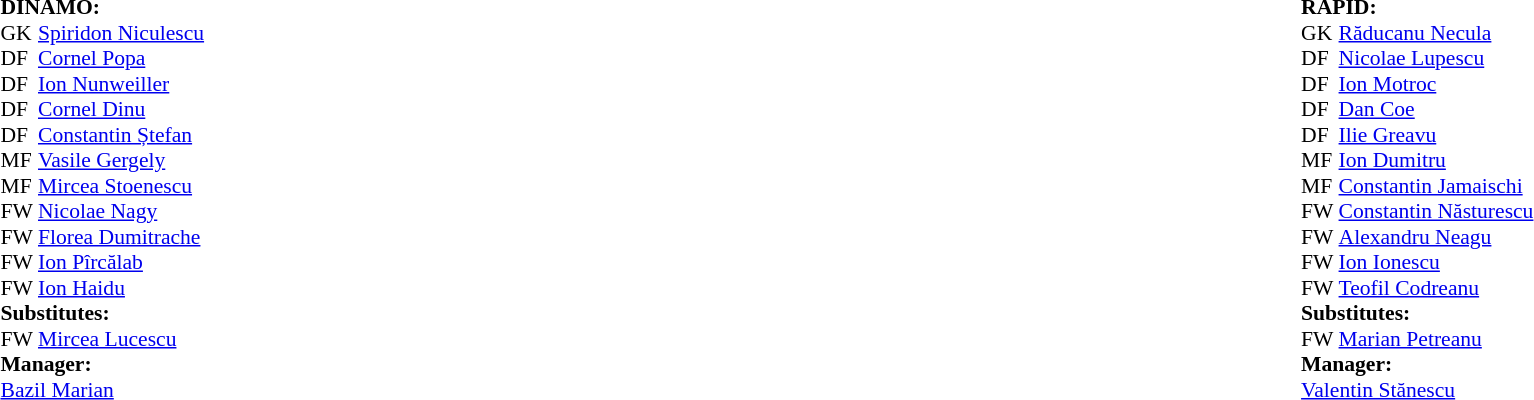<table width="100%">
<tr>
<td valign="top" width="50%"><br><table style="font-size: 90%" cellspacing="0" cellpadding="0">
<tr>
<td colspan="4"><strong>DINAMO:</strong></td>
</tr>
<tr>
<th width=25></th>
</tr>
<tr>
<td>GK</td>
<td><a href='#'>Spiridon Niculescu</a></td>
</tr>
<tr>
<td>DF</td>
<td><a href='#'>Cornel Popa</a></td>
</tr>
<tr>
<td>DF</td>
<td><a href='#'>Ion Nunweiller</a></td>
</tr>
<tr>
<td>DF</td>
<td><a href='#'>Cornel Dinu</a></td>
</tr>
<tr>
<td>DF</td>
<td><a href='#'>Constantin Ștefan</a></td>
</tr>
<tr>
<td>MF</td>
<td><a href='#'>Vasile Gergely</a></td>
</tr>
<tr>
<td>MF</td>
<td><a href='#'>Mircea Stoenescu</a></td>
</tr>
<tr>
<td>FW</td>
<td><a href='#'>Nicolae Nagy</a></td>
<td></td>
</tr>
<tr>
<td>FW</td>
<td><a href='#'>Florea Dumitrache</a></td>
</tr>
<tr>
<td>FW</td>
<td><a href='#'>Ion Pîrcălab</a></td>
</tr>
<tr>
<td>FW</td>
<td><a href='#'>Ion Haidu</a></td>
</tr>
<tr>
<td colspan=3><strong>Substitutes:</strong></td>
</tr>
<tr>
<td>FW</td>
<td><a href='#'>Mircea Lucescu</a></td>
<td></td>
</tr>
<tr>
<td colspan=3><strong>Manager:</strong></td>
</tr>
<tr>
<td colspan=4><a href='#'>Bazil Marian</a></td>
</tr>
</table>
</td>
<td><br><table style="font-size: 90%" cellspacing="0" cellpadding="0" align=center>
<tr>
<td colspan="4"><strong>RAPID:</strong></td>
</tr>
<tr>
<th width=25></th>
</tr>
<tr>
<td>GK</td>
<td><a href='#'>Răducanu Necula</a></td>
</tr>
<tr>
<td>DF</td>
<td><a href='#'>Nicolae Lupescu</a></td>
</tr>
<tr>
<td>DF</td>
<td><a href='#'>Ion Motroc</a></td>
</tr>
<tr>
<td>DF</td>
<td><a href='#'>Dan Coe</a></td>
</tr>
<tr>
<td>DF</td>
<td><a href='#'>Ilie Greavu</a></td>
</tr>
<tr>
<td>MF</td>
<td><a href='#'>Ion Dumitru</a></td>
</tr>
<tr>
<td>MF</td>
<td><a href='#'>Constantin Jamaischi</a></td>
</tr>
<tr>
<td>FW</td>
<td><a href='#'>Constantin Năsturescu</a></td>
</tr>
<tr>
<td>FW</td>
<td><a href='#'>Alexandru Neagu</a></td>
</tr>
<tr>
<td>FW</td>
<td><a href='#'>Ion Ionescu</a></td>
<td></td>
</tr>
<tr>
<td>FW</td>
<td><a href='#'>Teofil Codreanu</a></td>
</tr>
<tr>
<td colspan=3><strong>Substitutes:</strong></td>
</tr>
<tr>
<td>FW</td>
<td><a href='#'>Marian Petreanu</a></td>
<td></td>
</tr>
<tr>
<td colspan=3><strong>Manager:</strong></td>
</tr>
<tr>
<td colspan=4><a href='#'>Valentin Stănescu</a></td>
</tr>
</table>
</td>
</tr>
<tr>
</tr>
</table>
